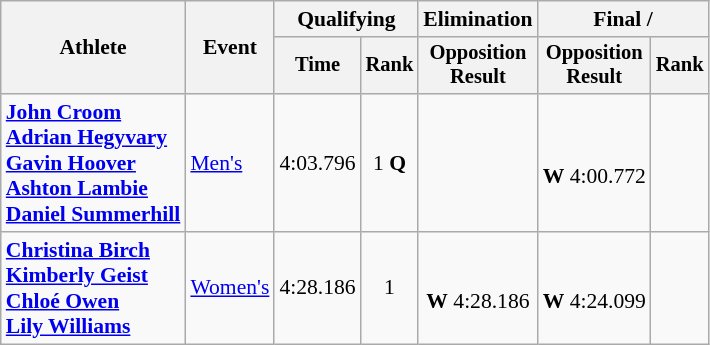<table class=wikitable style=font-size:90%;text-align:center>
<tr>
<th rowspan=2>Athlete</th>
<th rowspan=2>Event</th>
<th colspan=2>Qualifying</th>
<th>Elimination</th>
<th colspan=2>Final / </th>
</tr>
<tr style=font-size:95%>
<th>Time</th>
<th>Rank</th>
<th>Opposition<br>Result</th>
<th>Opposition<br>Result</th>
<th>Rank</th>
</tr>
<tr>
<td align=left><strong><a href='#'>John Croom</a><br><a href='#'>Adrian Hegyvary</a><br><a href='#'>Gavin Hoover</a><br><a href='#'>Ashton Lambie</a><br><a href='#'>Daniel Summerhill</a></strong></td>
<td align=left><a href='#'>Men's</a></td>
<td>4:03.796</td>
<td>1 <strong>Q</strong></td>
<td></td>
<td><br><strong>W</strong> 4:00.772</td>
<td></td>
</tr>
<tr>
<td align=left><strong><a href='#'>Christina Birch</a><br><a href='#'>Kimberly Geist</a><br><a href='#'>Chloé Owen</a><br><a href='#'>Lily Williams</a></strong></td>
<td align=left><a href='#'>Women's</a></td>
<td>4:28.186</td>
<td>1</td>
<td><br><strong>W</strong> 4:28.186</td>
<td><br><strong>W</strong> 4:24.099</td>
<td></td>
</tr>
</table>
